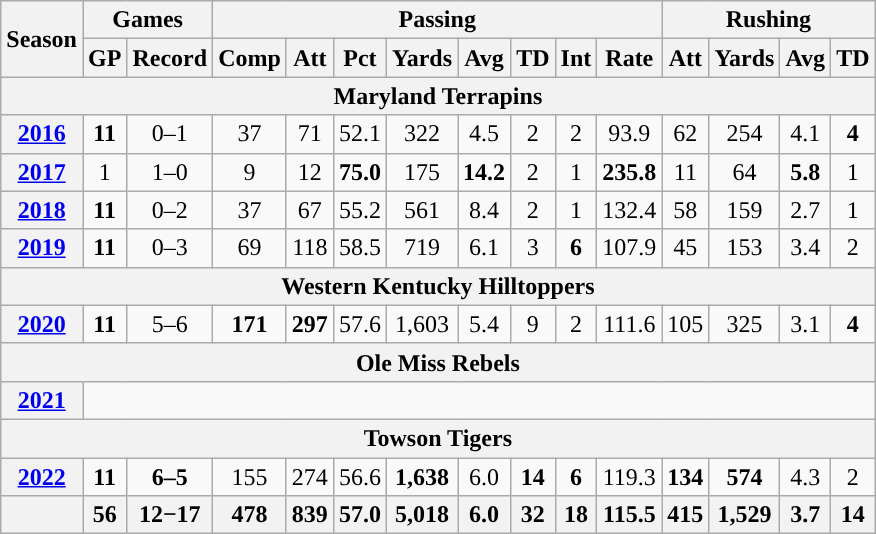<table class="wikitable" style="text-align:center;">
<tr>
<th rowspan="2">Season</th>
<th colspan="2">Games</th>
<th colspan="8">Passing</th>
<th colspan="4">Rushing</th>
</tr>
<tr>
<th>GP</th>
<th>Record</th>
<th>Comp</th>
<th>Att</th>
<th>Pct</th>
<th>Yards</th>
<th>Avg</th>
<th>TD</th>
<th>Int</th>
<th>Rate</th>
<th>Att</th>
<th>Yards</th>
<th>Avg</th>
<th>TD</th>
</tr>
<tr>
<th colspan="16">Maryland Terrapins</th>
</tr>
<tr>
<th><a href='#'>2016</a></th>
<td><strong>11</strong></td>
<td>0–1</td>
<td>37</td>
<td>71</td>
<td>52.1</td>
<td>322</td>
<td>4.5</td>
<td>2</td>
<td>2</td>
<td>93.9</td>
<td>62</td>
<td>254</td>
<td>4.1</td>
<td><strong>4</strong></td>
</tr>
<tr>
<th><a href='#'>2017</a></th>
<td>1</td>
<td>1–0</td>
<td>9</td>
<td>12</td>
<td><strong>75.0</strong></td>
<td>175</td>
<td><strong>14.2</strong></td>
<td>2</td>
<td>1</td>
<td><strong>235.8</strong></td>
<td>11</td>
<td>64</td>
<td><strong>5.8</strong></td>
<td>1</td>
</tr>
<tr>
<th><a href='#'>2018</a></th>
<td><strong>11</strong></td>
<td>0–2</td>
<td>37</td>
<td>67</td>
<td>55.2</td>
<td>561</td>
<td>8.4</td>
<td>2</td>
<td>1</td>
<td>132.4</td>
<td>58</td>
<td>159</td>
<td>2.7</td>
<td>1</td>
</tr>
<tr>
<th><a href='#'>2019</a></th>
<td><strong>11</strong></td>
<td>0–3</td>
<td>69</td>
<td>118</td>
<td>58.5</td>
<td>719</td>
<td>6.1</td>
<td>3</td>
<td><strong>6</strong></td>
<td>107.9</td>
<td>45</td>
<td>153</td>
<td>3.4</td>
<td>2</td>
</tr>
<tr>
<th colspan="16">Western Kentucky Hilltoppers</th>
</tr>
<tr>
<th><a href='#'>2020</a></th>
<td><strong>11</strong></td>
<td>5–6</td>
<td><strong>171</strong></td>
<td><strong>297</strong></td>
<td>57.6</td>
<td>1,603</td>
<td>5.4</td>
<td>9</td>
<td>2</td>
<td>111.6</td>
<td>105</td>
<td>325</td>
<td>3.1</td>
<td><strong>4</strong></td>
</tr>
<tr>
<th colspan="16">Ole Miss Rebels</th>
</tr>
<tr>
<th><a href='#'>2021</a></th>
<td colspan="15"></td>
</tr>
<tr>
<th colspan="16">Towson Tigers</th>
</tr>
<tr>
<th><a href='#'>2022</a></th>
<td><strong>11</strong></td>
<td><strong>6–5</strong></td>
<td>155</td>
<td>274</td>
<td>56.6</td>
<td><strong>1,638</strong></td>
<td>6.0</td>
<td><strong>14</strong></td>
<td><strong>6</strong></td>
<td>119.3</td>
<td><strong>134</strong></td>
<td><strong>574</strong></td>
<td>4.3</td>
<td>2</td>
</tr>
<tr>
<th></th>
<th>56</th>
<th>12−17</th>
<th>478</th>
<th>839</th>
<th>57.0</th>
<th>5,018</th>
<th>6.0</th>
<th>32</th>
<th>18</th>
<th>115.5</th>
<th>415</th>
<th>1,529</th>
<th>3.7</th>
<th>14</th>
</tr>
</table>
